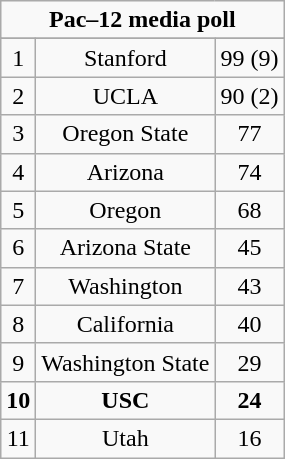<table class="wikitable" style="display: inline-table;">
<tr>
<td align="center" Colspan="3"><strong>Pac–12 media poll</strong></td>
</tr>
<tr align="center">
</tr>
<tr align="center">
<td>1</td>
<td>Stanford</td>
<td>99 (9)</td>
</tr>
<tr align="center">
<td>2</td>
<td>UCLA</td>
<td>90 (2)</td>
</tr>
<tr align="center">
<td>3</td>
<td>Oregon State</td>
<td>77</td>
</tr>
<tr align="center">
<td>4</td>
<td>Arizona</td>
<td>74</td>
</tr>
<tr align="center">
<td>5</td>
<td>Oregon</td>
<td>68</td>
</tr>
<tr align="center">
<td>6</td>
<td>Arizona State</td>
<td>45</td>
</tr>
<tr align="center">
<td>7</td>
<td>Washington</td>
<td>43</td>
</tr>
<tr align="center">
<td>8</td>
<td>California</td>
<td>40</td>
</tr>
<tr align="center">
<td>9</td>
<td>Washington State</td>
<td>29</td>
</tr>
<tr align="center">
<td><strong>10</strong></td>
<td><strong>USC</strong></td>
<td><strong>24</strong></td>
</tr>
<tr align="center">
<td>11</td>
<td>Utah</td>
<td>16</td>
</tr>
</table>
